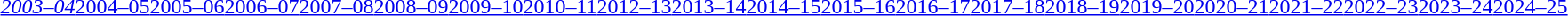<table id="toc" class="toc" summary="Contents">
<tr>
<th></th>
</tr>
<tr>
<td style="text-align:center;"><br><a href='#'><em>2003–04</em></a><a href='#'>2004–05</a><a href='#'>2005–06</a><a href='#'>2006–07</a><a href='#'>2007–08</a><a href='#'>2008–09</a><a href='#'>2009–10</a><a href='#'>2010–11</a><a href='#'>2012–13</a><a href='#'>2013–14</a><a href='#'>2014–15</a><a href='#'>2015–16</a><a href='#'>2016–17</a><a href='#'>2017–18</a><a href='#'>2018–19</a><a href='#'>2019–20</a><a href='#'>2020–21</a><a href='#'>2021–22</a><a href='#'>2022–23</a><a href='#'>2023–24</a><a href='#'>2024–25</a></td>
</tr>
</table>
